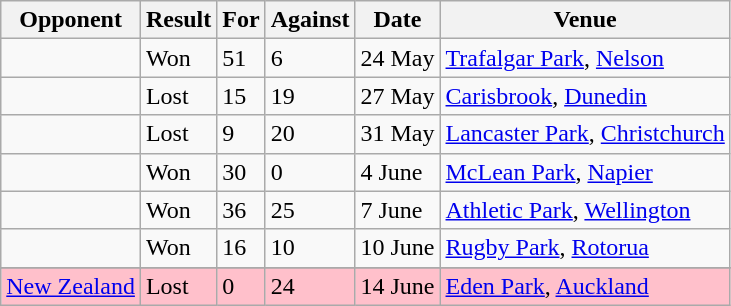<table class="wikitable">
<tr>
<th>Opponent</th>
<th>Result</th>
<th>For</th>
<th>Against</th>
<th>Date</th>
<th>Venue</th>
</tr>
<tr>
<td></td>
<td>Won</td>
<td>51</td>
<td>6</td>
<td>24 May</td>
<td><a href='#'>Trafalgar Park</a>, <a href='#'>Nelson</a></td>
</tr>
<tr>
<td></td>
<td>Lost</td>
<td>15</td>
<td>19</td>
<td>27 May</td>
<td><a href='#'>Carisbrook</a>, <a href='#'>Dunedin</a></td>
</tr>
<tr>
<td></td>
<td>Lost</td>
<td>9</td>
<td>20</td>
<td>31 May</td>
<td><a href='#'>Lancaster Park</a>, <a href='#'>Christchurch</a></td>
</tr>
<tr>
<td></td>
<td>Won</td>
<td>30</td>
<td>0</td>
<td>4 June</td>
<td><a href='#'>McLean Park</a>, <a href='#'>Napier</a></td>
</tr>
<tr>
<td></td>
<td>Won</td>
<td>36</td>
<td>25</td>
<td>7 June</td>
<td><a href='#'>Athletic Park</a>, <a href='#'>Wellington</a></td>
</tr>
<tr>
<td></td>
<td>Won</td>
<td>16</td>
<td>10</td>
<td>10 June</td>
<td><a href='#'>Rugby Park</a>, <a href='#'>Rotorua</a></td>
</tr>
<tr>
</tr>
<tr style="background:pink">
<td> <a href='#'>New Zealand</a></td>
<td>Lost</td>
<td>0</td>
<td>24</td>
<td>14 June</td>
<td><a href='#'>Eden Park</a>, <a href='#'>Auckland</a></td>
</tr>
</table>
